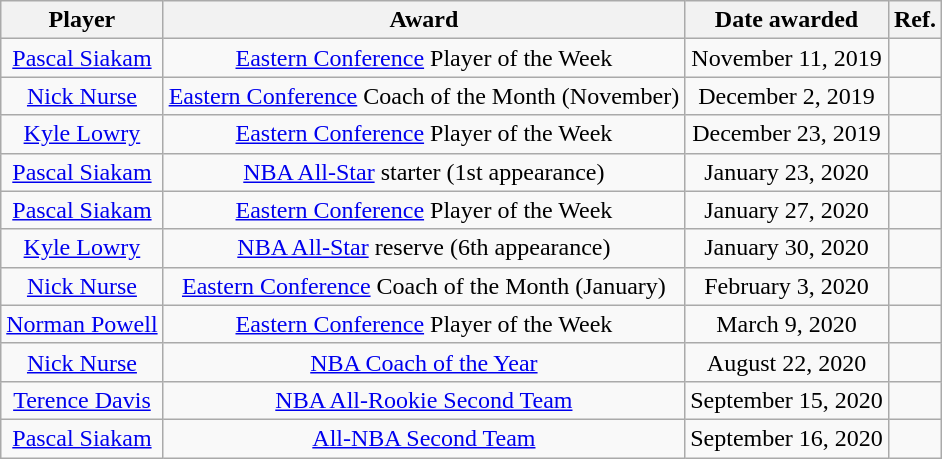<table class="wikitable sortable sortable" style="text-align: center">
<tr>
<th>Player</th>
<th>Award</th>
<th>Date awarded</th>
<th>Ref.</th>
</tr>
<tr>
<td><a href='#'>Pascal Siakam</a></td>
<td><a href='#'>Eastern Conference</a> Player of the Week</td>
<td>November 11, 2019</td>
<td align="center"></td>
</tr>
<tr>
<td><a href='#'>Nick Nurse</a></td>
<td><a href='#'>Eastern Conference</a> Coach of the Month (November)</td>
<td>December 2, 2019</td>
<td align="center"></td>
</tr>
<tr>
<td><a href='#'>Kyle Lowry</a></td>
<td><a href='#'>Eastern Conference</a> Player of the Week</td>
<td>December 23, 2019</td>
<td align="center"></td>
</tr>
<tr>
<td><a href='#'>Pascal Siakam</a></td>
<td><a href='#'>NBA All-Star</a> starter (1st appearance)</td>
<td>January 23, 2020</td>
<td align="center"></td>
</tr>
<tr>
<td><a href='#'>Pascal Siakam</a></td>
<td><a href='#'>Eastern Conference</a> Player of the Week</td>
<td>January 27, 2020</td>
<td align="center"></td>
</tr>
<tr>
<td><a href='#'>Kyle Lowry</a></td>
<td><a href='#'>NBA All-Star</a> reserve (6th appearance)</td>
<td>January 30, 2020</td>
<td align="center"></td>
</tr>
<tr>
<td><a href='#'>Nick Nurse</a></td>
<td><a href='#'>Eastern Conference</a> Coach of the Month (January)</td>
<td>February 3, 2020</td>
<td align="center"></td>
</tr>
<tr>
<td><a href='#'>Norman Powell</a></td>
<td><a href='#'>Eastern Conference</a> Player of the Week</td>
<td>March 9, 2020</td>
<td align="center"></td>
</tr>
<tr>
<td><a href='#'>Nick Nurse</a></td>
<td><a href='#'>NBA Coach of the Year</a></td>
<td>August 22, 2020</td>
<td align="center"></td>
</tr>
<tr>
<td><a href='#'>Terence Davis</a></td>
<td><a href='#'>NBA All-Rookie Second Team</a></td>
<td>September 15, 2020</td>
<td></td>
</tr>
<tr>
<td><a href='#'>Pascal Siakam</a></td>
<td><a href='#'>All-NBA Second Team</a></td>
<td>September 16, 2020</td>
<td align="center"></td>
</tr>
</table>
